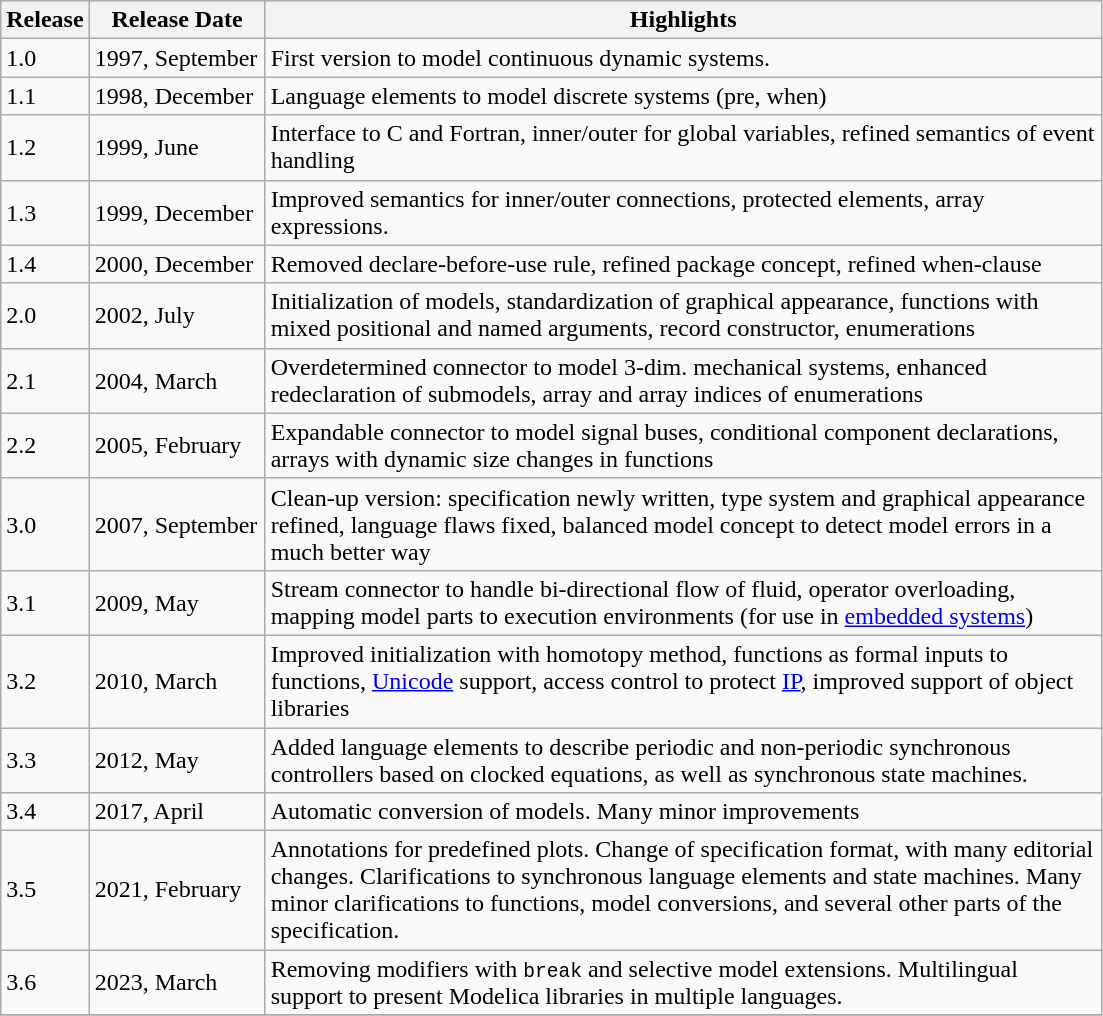<table class="wikitable">
<tr>
<th width=30>Release</th>
<th width=110>Release Date</th>
<th width=550>Highlights</th>
</tr>
<tr>
<td>1.0</td>
<td>1997, September</td>
<td>First version to model continuous dynamic systems.</td>
</tr>
<tr>
<td>1.1</td>
<td>1998, December</td>
<td>Language elements to model discrete systems (pre, when)</td>
</tr>
<tr>
<td>1.2</td>
<td>1999, June</td>
<td>Interface to C and Fortran, inner/outer for global variables, refined semantics of event handling</td>
</tr>
<tr>
<td>1.3</td>
<td>1999, December</td>
<td>Improved semantics for inner/outer connections, protected elements, array expressions.</td>
</tr>
<tr>
<td>1.4</td>
<td>2000, December</td>
<td>Removed declare-before-use rule, refined package concept, refined when-clause</td>
</tr>
<tr>
<td>2.0</td>
<td>2002, July</td>
<td>Initialization of models, standardization of graphical appearance, functions with mixed positional and named arguments, record constructor, enumerations</td>
</tr>
<tr>
<td>2.1</td>
<td>2004, March</td>
<td>Overdetermined connector to model 3-dim. mechanical systems, enhanced redeclaration of submodels, array and array indices of enumerations</td>
</tr>
<tr>
<td>2.2</td>
<td>2005, February</td>
<td>Expandable connector to model signal buses, conditional component declarations, arrays with dynamic size changes in functions</td>
</tr>
<tr>
<td>3.0</td>
<td>2007, September</td>
<td>Clean-up version: specification newly written, type system and graphical appearance refined, language flaws fixed, balanced model concept to detect model errors in a much better way</td>
</tr>
<tr>
<td>3.1</td>
<td>2009, May</td>
<td>Stream connector to handle bi-directional flow of fluid, operator overloading, mapping model parts to execution environments (for use in <a href='#'>embedded systems</a>)</td>
</tr>
<tr>
<td>3.2</td>
<td>2010, March</td>
<td>Improved initialization with homotopy method, functions as formal inputs to functions, <a href='#'>Unicode</a> support, access control to protect <a href='#'>IP</a>, improved support of object libraries</td>
</tr>
<tr>
<td>3.3</td>
<td>2012, May</td>
<td>Added language elements to describe periodic and non-periodic synchronous controllers based on clocked equations, as well as synchronous state machines.</td>
</tr>
<tr>
<td>3.4</td>
<td>2017, April</td>
<td>Automatic conversion of models. Many minor improvements</td>
</tr>
<tr>
<td>3.5</td>
<td>2021, February</td>
<td>Annotations for predefined plots. Change of specification format, with many editorial changes. Clarifications to synchronous language elements and state machines. Many minor clarifications to functions, model conversions, and several other parts of the specification.</td>
</tr>
<tr>
<td>3.6</td>
<td>2023, March</td>
<td>Removing modifiers with <code>break</code> and selective model extensions. Multilingual support to present Modelica libraries in multiple languages.</td>
</tr>
<tr>
</tr>
</table>
